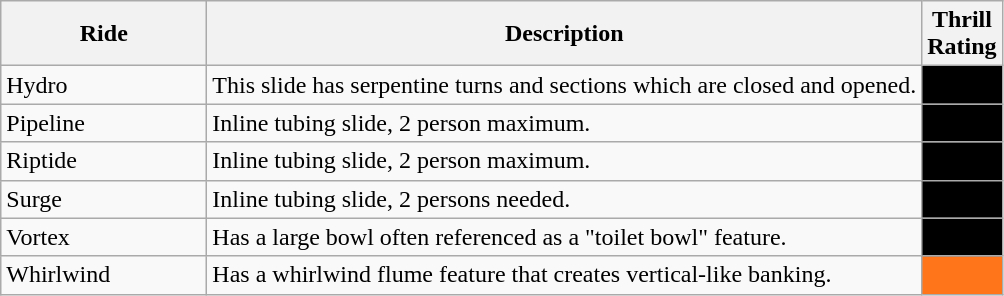<table class="wikitable sortable">
<tr>
<th width="130">Ride</th>
<th>Description</th>
<th>Thrill<br>Rating</th>
</tr>
<tr>
<td>Hydro</td>
<td>This slide has serpentine turns and sections which are closed and opened.</td>
<td bgcolor="#000000"></td>
</tr>
<tr>
<td>Pipeline</td>
<td>Inline tubing slide, 2 person maximum.</td>
<td bgcolor="#000000"></td>
</tr>
<tr>
<td>Riptide</td>
<td>Inline tubing slide, 2 person maximum.</td>
<td bgcolor="#000000"></td>
</tr>
<tr>
<td>Surge</td>
<td>Inline tubing slide, 2 persons needed.</td>
<td bgcolor="#000000"></td>
</tr>
<tr>
<td>Vortex</td>
<td>Has a large bowl often referenced as a "toilet bowl" feature.</td>
<td bgcolor="#000000"></td>
</tr>
<tr>
<td>Whirlwind</td>
<td>Has a whirlwind flume feature that creates vertical-like banking.</td>
<td bgcolor="#FF7519"></td>
</tr>
</table>
